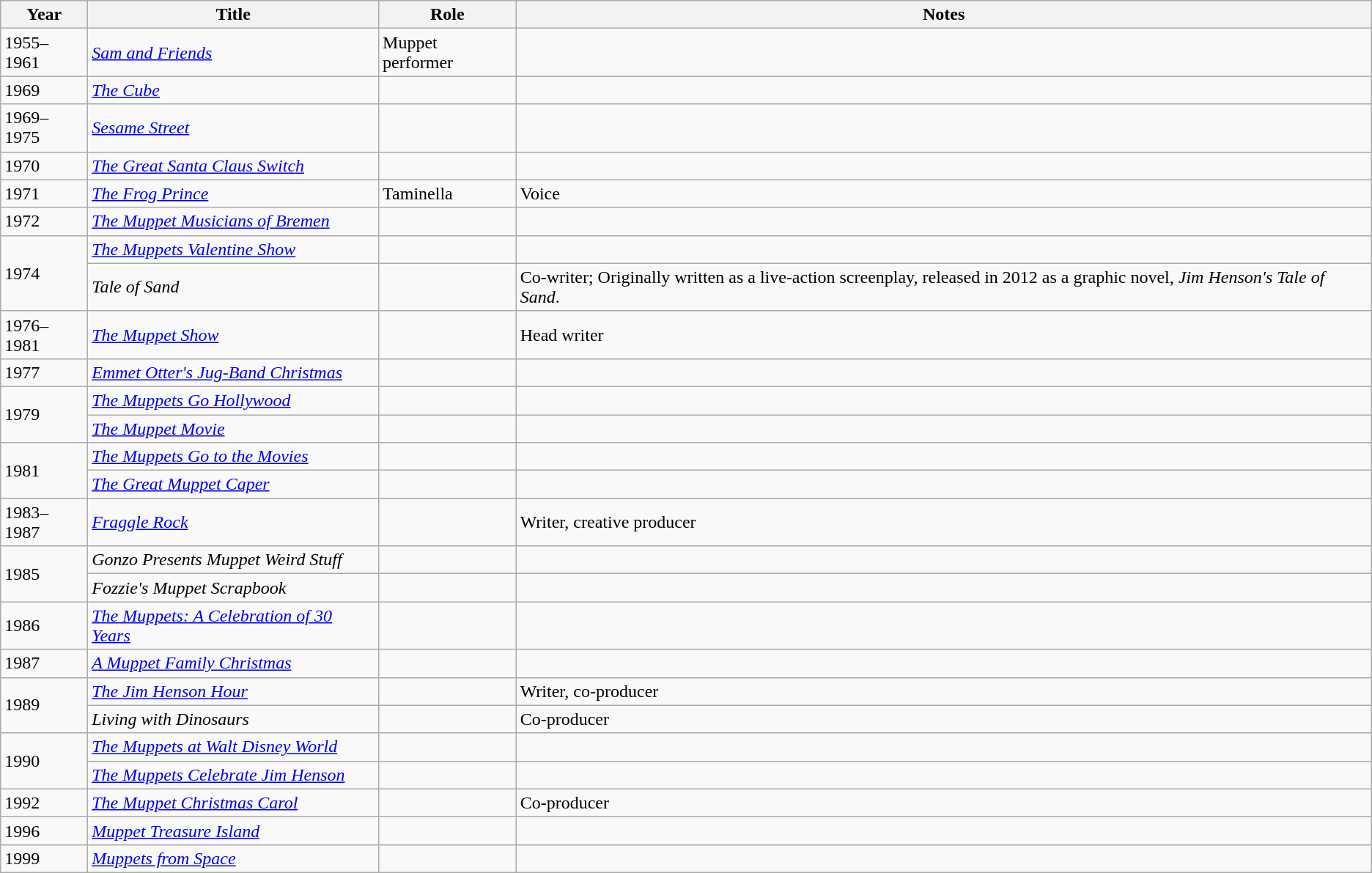<table class="wikitable sortable">
<tr>
<th>Year</th>
<th>Title</th>
<th>Role</th>
<th>Notes</th>
</tr>
<tr>
<td>1955–1961</td>
<td><em><a href='#'>Sam and Friends</a></em></td>
<td>Muppet performer</td>
<td></td>
</tr>
<tr>
<td>1969</td>
<td><em><a href='#'>The Cube</a></em></td>
<td></td>
<td></td>
</tr>
<tr>
<td>1969–1975</td>
<td><em><a href='#'>Sesame Street</a></em></td>
<td></td>
<td></td>
</tr>
<tr>
<td>1970</td>
<td><em><a href='#'>The Great Santa Claus Switch</a></em></td>
<td></td>
<td></td>
</tr>
<tr>
<td>1971</td>
<td><em><a href='#'>The Frog Prince</a></em></td>
<td>Taminella</td>
<td>Voice</td>
</tr>
<tr>
<td>1972</td>
<td><em><a href='#'>The Muppet Musicians of Bremen</a></em></td>
<td></td>
<td></td>
</tr>
<tr>
<td rowspan="2">1974</td>
<td><em><a href='#'>The Muppets Valentine Show</a></em></td>
<td></td>
<td></td>
</tr>
<tr>
<td><em>Tale of Sand</em></td>
<td></td>
<td>Co-writer; Originally written as a live-action screenplay, released in 2012 as a graphic novel, <em>Jim Henson's Tale of Sand</em>.</td>
</tr>
<tr>
<td>1976–1981</td>
<td><em><a href='#'>The Muppet Show</a></em></td>
<td></td>
<td>Head writer</td>
</tr>
<tr>
<td>1977</td>
<td><em><a href='#'>Emmet Otter's Jug-Band Christmas</a></em></td>
<td></td>
<td></td>
</tr>
<tr>
<td rowspan="2">1979</td>
<td><em><a href='#'>The Muppets Go Hollywood</a></em></td>
<td></td>
<td></td>
</tr>
<tr>
<td><em><a href='#'>The Muppet Movie</a></em></td>
<td></td>
<td></td>
</tr>
<tr>
<td rowspan="2">1981</td>
<td><em><a href='#'>The Muppets Go to the Movies</a></em></td>
<td></td>
<td></td>
</tr>
<tr>
<td><em><a href='#'>The Great Muppet Caper</a></em></td>
<td></td>
<td></td>
</tr>
<tr>
<td>1983–1987</td>
<td><em><a href='#'>Fraggle Rock</a></em></td>
<td></td>
<td>Writer, creative producer</td>
</tr>
<tr>
<td rowspan="2">1985</td>
<td><em>Gonzo Presents Muppet Weird Stuff</em></td>
<td></td>
<td></td>
</tr>
<tr>
<td><em>Fozzie's Muppet Scrapbook</em></td>
<td></td>
<td></td>
</tr>
<tr>
<td>1986</td>
<td><em><a href='#'>The Muppets: A Celebration of 30 Years</a></em></td>
<td></td>
<td></td>
</tr>
<tr>
<td>1987</td>
<td><em><a href='#'>A Muppet Family Christmas</a></em></td>
<td></td>
<td></td>
</tr>
<tr>
<td rowspan="2">1989</td>
<td><em><a href='#'>The Jim Henson Hour</a></em></td>
<td></td>
<td>Writer, co-producer</td>
</tr>
<tr>
<td><em>Living with Dinosaurs</em></td>
<td></td>
<td>Co-producer</td>
</tr>
<tr>
<td rowspan="2">1990</td>
<td><em><a href='#'>The Muppets at Walt Disney World</a></em></td>
<td></td>
<td></td>
</tr>
<tr>
<td><em><a href='#'>The Muppets Celebrate Jim Henson</a></em></td>
<td></td>
<td></td>
</tr>
<tr>
<td>1992</td>
<td><em><a href='#'>The Muppet Christmas Carol</a></em></td>
<td></td>
<td>Co-producer</td>
</tr>
<tr>
<td>1996</td>
<td><em><a href='#'>Muppet Treasure Island</a></em></td>
<td></td>
<td></td>
</tr>
<tr>
<td>1999</td>
<td><em><a href='#'>Muppets from Space</a></em></td>
<td></td>
<td></td>
</tr>
</table>
